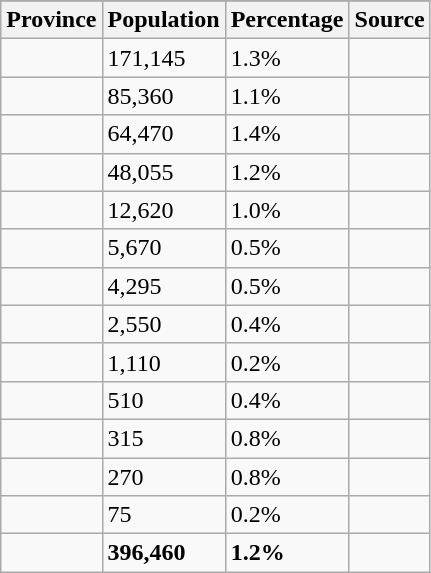<table class="wikitable sortable">
<tr>
</tr>
<tr>
<th>Province</th>
<th>Population</th>
<th>Percentage</th>
<th>Source</th>
</tr>
<tr>
<td></td>
<td>171,145</td>
<td>1.3%</td>
<td></td>
</tr>
<tr>
<td></td>
<td>85,360</td>
<td>1.1%</td>
<td></td>
</tr>
<tr>
<td></td>
<td>64,470</td>
<td>1.4%</td>
<td></td>
</tr>
<tr>
<td></td>
<td>48,055</td>
<td>1.2%</td>
<td></td>
</tr>
<tr>
<td></td>
<td>12,620</td>
<td>1.0%</td>
<td></td>
</tr>
<tr>
<td></td>
<td>5,670</td>
<td>0.5%</td>
<td></td>
</tr>
<tr>
<td></td>
<td>4,295</td>
<td>0.5%</td>
<td></td>
</tr>
<tr>
<td></td>
<td>2,550</td>
<td>0.4%</td>
<td></td>
</tr>
<tr>
<td></td>
<td>1,110</td>
<td>0.2%</td>
<td></td>
</tr>
<tr>
<td></td>
<td>510</td>
<td>0.4%</td>
<td></td>
</tr>
<tr>
<td></td>
<td>315</td>
<td>0.8%</td>
<td></td>
</tr>
<tr>
<td></td>
<td>270</td>
<td>0.8%</td>
<td></td>
</tr>
<tr>
<td></td>
<td>75</td>
<td>0.2%</td>
<td></td>
</tr>
<tr>
<td></td>
<td><strong>396,460</strong></td>
<td><strong>1.2%</strong></td>
<td></td>
</tr>
</table>
